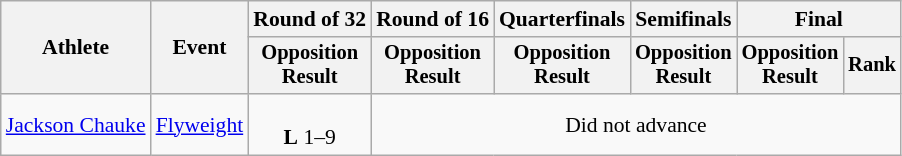<table class="wikitable" style="font-size:90%">
<tr>
<th rowspan="2">Athlete</th>
<th rowspan="2">Event</th>
<th>Round of 32</th>
<th>Round of 16</th>
<th>Quarterfinals</th>
<th>Semifinals</th>
<th colspan=2>Final</th>
</tr>
<tr style="font-size:95%">
<th>Opposition<br>Result</th>
<th>Opposition<br>Result</th>
<th>Opposition<br>Result</th>
<th>Opposition<br>Result</th>
<th>Opposition<br>Result</th>
<th>Rank</th>
</tr>
<tr align=center>
<td align=left><a href='#'>Jackson Chauke</a></td>
<td align=left><a href='#'>Flyweight</a></td>
<td><br><strong>L</strong> 1–9</td>
<td colspan=5>Did not advance</td>
</tr>
</table>
